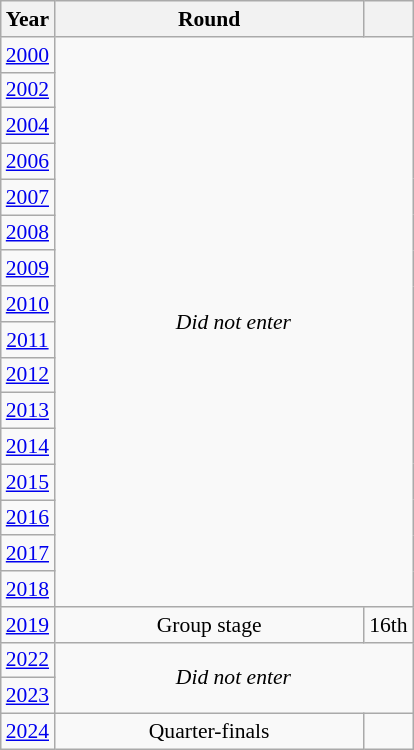<table class="wikitable" style="text-align: center; font-size:90%">
<tr>
<th>Year</th>
<th style="width:200px">Round</th>
<th></th>
</tr>
<tr>
<td><a href='#'>2000</a></td>
<td colspan="2" rowspan="16"><em>Did not enter</em></td>
</tr>
<tr>
<td><a href='#'>2002</a></td>
</tr>
<tr>
<td><a href='#'>2004</a></td>
</tr>
<tr>
<td><a href='#'>2006</a></td>
</tr>
<tr>
<td><a href='#'>2007</a></td>
</tr>
<tr>
<td><a href='#'>2008</a></td>
</tr>
<tr>
<td><a href='#'>2009</a></td>
</tr>
<tr>
<td><a href='#'>2010</a></td>
</tr>
<tr>
<td><a href='#'>2011</a></td>
</tr>
<tr>
<td><a href='#'>2012</a></td>
</tr>
<tr>
<td><a href='#'>2013</a></td>
</tr>
<tr>
<td><a href='#'>2014</a></td>
</tr>
<tr>
<td><a href='#'>2015</a></td>
</tr>
<tr>
<td><a href='#'>2016</a></td>
</tr>
<tr>
<td><a href='#'>2017</a></td>
</tr>
<tr>
<td><a href='#'>2018</a></td>
</tr>
<tr>
<td><a href='#'>2019</a></td>
<td>Group stage</td>
<td>16th</td>
</tr>
<tr>
<td><a href='#'>2022</a></td>
<td colspan="2" rowspan="2"><em>Did not enter</em></td>
</tr>
<tr>
<td><a href='#'>2023</a></td>
</tr>
<tr>
<td><a href='#'>2024</a></td>
<td>Quarter-finals</td>
<td></td>
</tr>
</table>
